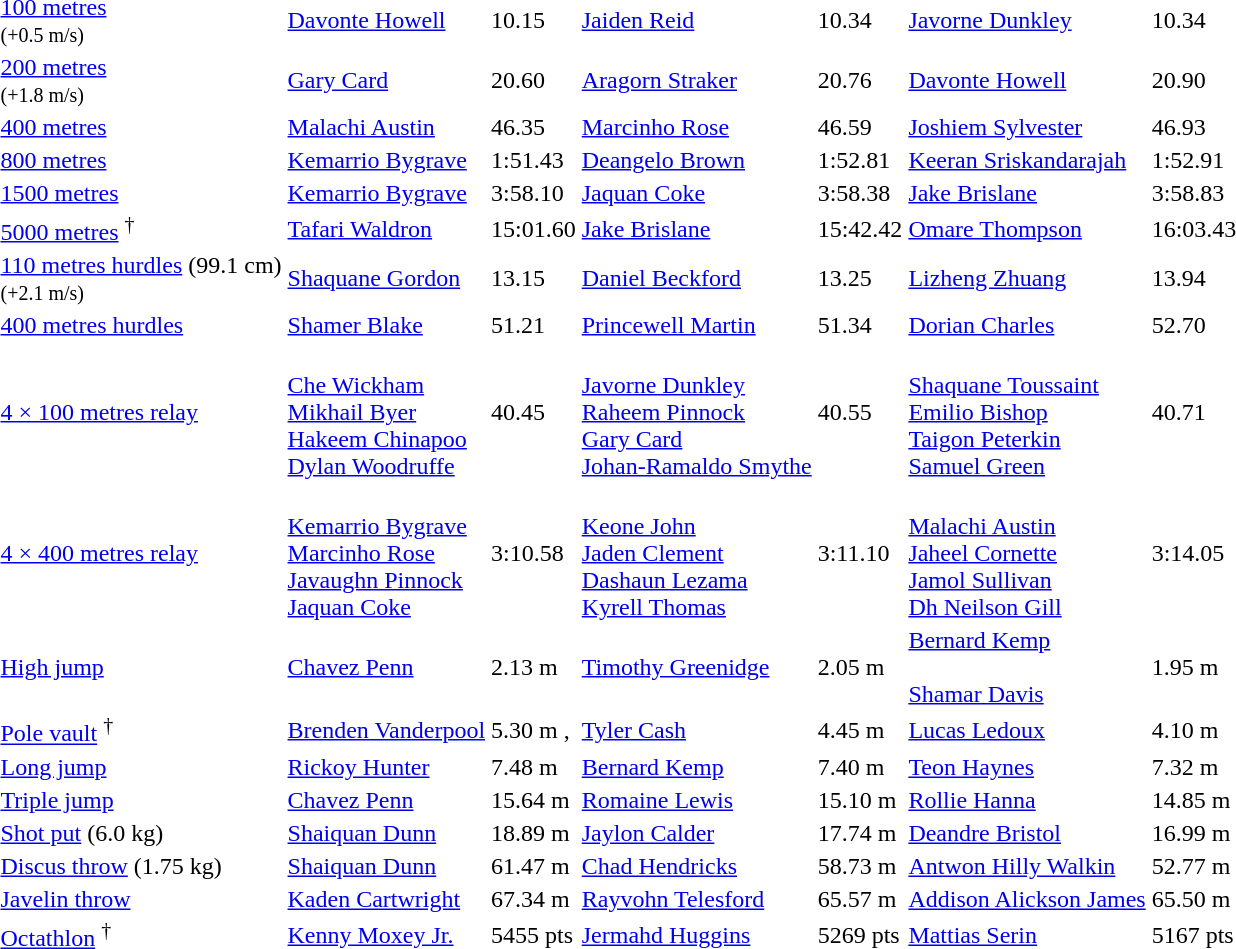<table>
<tr>
<td><a href='#'>100 metres</a> <br> <small>(+0.5 m/s)</small></td>
<td align=left><a href='#'>Davonte Howell</a> <br> </td>
<td>10.15</td>
<td align=left><a href='#'>Jaiden Reid</a> <br> </td>
<td>10.34</td>
<td align=left><a href='#'>Javorne Dunkley</a> <br> </td>
<td>10.34</td>
</tr>
<tr>
<td><a href='#'>200 metres</a> <br> <small>(+1.8 m/s)</small></td>
<td align=left><a href='#'>Gary Card</a> <br> </td>
<td>20.60</td>
<td align=left><a href='#'>Aragorn Straker</a> <br> </td>
<td>20.76</td>
<td align=left><a href='#'>Davonte Howell</a> <br> </td>
<td>20.90</td>
</tr>
<tr>
<td><a href='#'>400 metres</a></td>
<td align=left><a href='#'>Malachi Austin</a> <br> </td>
<td>46.35</td>
<td align=left><a href='#'>Marcinho Rose</a> <br> </td>
<td>46.59</td>
<td align=left><a href='#'>Joshiem Sylvester</a> <br> </td>
<td>46.93</td>
</tr>
<tr>
<td><a href='#'>800 metres</a></td>
<td align=left><a href='#'>Kemarrio Bygrave</a> <br> </td>
<td>1:51.43</td>
<td align=left><a href='#'>Deangelo Brown</a> <br> </td>
<td>1:52.81</td>
<td align=left><a href='#'>Keeran Sriskandarajah</a> <br> </td>
<td>1:52.91</td>
</tr>
<tr>
<td><a href='#'>1500 metres</a></td>
<td align=left><a href='#'>Kemarrio Bygrave</a> <br> </td>
<td>3:58.10</td>
<td align=left><a href='#'>Jaquan Coke</a> <br> </td>
<td>3:58.38</td>
<td align=left><a href='#'>Jake Brislane</a> <br> </td>
<td>3:58.83</td>
</tr>
<tr>
<td><a href='#'>5000 metres</a> <sup>†</sup></td>
<td align=left><a href='#'>Tafari Waldron</a> <br> </td>
<td>15:01.60</td>
<td align=left><a href='#'>Jake Brislane</a> <br> </td>
<td>15:42.42</td>
<td align=left><a href='#'>Omare Thompson</a> <br> </td>
<td>16:03.43</td>
</tr>
<tr>
<td><a href='#'>110 metres hurdles</a> (99.1 cm) <br> <small>(+2.1 m/s)</small></td>
<td align=left><a href='#'>Shaquane Gordon</a> <br> </td>
<td>13.15</td>
<td align=left><a href='#'>Daniel Beckford</a> <br> </td>
<td>13.25</td>
<td align=left><a href='#'>Lizheng Zhuang</a> <br> </td>
<td>13.94</td>
</tr>
<tr>
<td><a href='#'>400 metres hurdles</a></td>
<td align=left><a href='#'>Shamer Blake</a> <br> </td>
<td>51.21</td>
<td align=left><a href='#'>Princewell Martin</a> <br> </td>
<td>51.34</td>
<td align=left><a href='#'>Dorian Charles</a> <br> </td>
<td>52.70</td>
</tr>
<tr>
<td><a href='#'>4 × 100 metres relay</a></td>
<td align=left> <br> <a href='#'>Che Wickham</a><br><a href='#'>Mikhail Byer</a><br><a href='#'>Hakeem Chinapoo</a><br><a href='#'>Dylan Woodruffe</a></td>
<td>40.45</td>
<td align=left> <br> <a href='#'>Javorne Dunkley</a><br><a href='#'>Raheem Pinnock</a><br><a href='#'>Gary Card</a><br><a href='#'>Johan-Ramaldo Smythe</a></td>
<td>40.55</td>
<td align=left> <br> <a href='#'>Shaquane Toussaint</a><br><a href='#'>Emilio Bishop</a><br><a href='#'>Taigon Peterkin</a><br><a href='#'>Samuel Green</a></td>
<td>40.71</td>
</tr>
<tr>
<td><a href='#'>4 × 400 metres relay</a></td>
<td align=left> <br> <a href='#'>Kemarrio Bygrave</a><br><a href='#'>Marcinho Rose</a><br><a href='#'>Javaughn Pinnock</a><br><a href='#'>Jaquan Coke</a></td>
<td>3:10.58</td>
<td align=left> <br> <a href='#'>Keone John</a><br><a href='#'>Jaden Clement</a><br><a href='#'>Dashaun Lezama</a><br><a href='#'>Kyrell Thomas</a></td>
<td>3:11.10</td>
<td align=left> <br> <a href='#'>Malachi Austin</a><br><a href='#'>Jaheel Cornette</a><br><a href='#'>Jamol Sullivan</a><br><a href='#'>Dh Neilson Gill</a></td>
<td>3:14.05</td>
</tr>
<tr>
<td><a href='#'>High jump</a></td>
<td align=left><a href='#'>Chavez Penn</a> <br> </td>
<td>2.13 m</td>
<td align=left><a href='#'>Timothy Greenidge</a> <br> </td>
<td>2.05 m</td>
<td align=left><a href='#'>Bernard Kemp</a> <br> <br><a href='#'>Shamar Davis</a> <br> </td>
<td>1.95 m</td>
</tr>
<tr>
<td><a href='#'>Pole vault</a> <sup>†</sup></td>
<td align=left><a href='#'>Brenden Vanderpool</a> <br> </td>
<td>5.30 m , </td>
<td align=left><a href='#'>Tyler Cash</a> <br> </td>
<td>4.45 m</td>
<td align=left><a href='#'>Lucas Ledoux</a> <br> </td>
<td>4.10 m</td>
</tr>
<tr>
<td><a href='#'>Long jump</a></td>
<td align=left><a href='#'>Rickoy Hunter</a> <br> </td>
<td>7.48 m</td>
<td align=left><a href='#'>Bernard Kemp</a> <br> </td>
<td>7.40 m</td>
<td align=left><a href='#'>Teon Haynes</a> <br> </td>
<td>7.32 m</td>
</tr>
<tr>
<td><a href='#'>Triple jump</a></td>
<td align=left><a href='#'>Chavez Penn</a> <br> </td>
<td>15.64 m</td>
<td align=left><a href='#'>Romaine Lewis</a> <br> </td>
<td>15.10 m</td>
<td align=left><a href='#'>Rollie Hanna</a> <br> </td>
<td>14.85 m</td>
</tr>
<tr>
<td><a href='#'>Shot put</a> (6.0 kg)</td>
<td align=left><a href='#'>Shaiquan Dunn</a> <br> </td>
<td>18.89 m</td>
<td align=left><a href='#'>Jaylon Calder</a> <br> </td>
<td>17.74 m</td>
<td align=left><a href='#'>Deandre Bristol</a> <br> </td>
<td>16.99 m</td>
</tr>
<tr>
<td><a href='#'>Discus throw</a> (1.75 kg)</td>
<td align=left><a href='#'>Shaiquan Dunn</a> <br> </td>
<td>61.47 m</td>
<td align=left><a href='#'>Chad Hendricks</a> <br> </td>
<td>58.73 m</td>
<td align=left><a href='#'>Antwon Hilly Walkin</a> <br> </td>
<td>52.77 m</td>
</tr>
<tr>
<td><a href='#'>Javelin throw</a></td>
<td align=left><a href='#'>Kaden Cartwright</a> <br> </td>
<td>67.34 m</td>
<td align=left><a href='#'>Rayvohn Telesford</a> <br> </td>
<td>65.57 m</td>
<td align=left><a href='#'>Addison Alickson James</a> <br> </td>
<td>65.50 m</td>
</tr>
<tr>
<td><a href='#'>Octathlon</a> <sup>†</sup></td>
<td align=left><a href='#'>Kenny Moxey Jr.</a> <br> </td>
<td>5455 pts</td>
<td align=left><a href='#'>Jermahd Huggins</a> <br> </td>
<td>5269 pts</td>
<td align=left><a href='#'>Mattias Serin</a> <br> </td>
<td>5167 pts</td>
</tr>
</table>
